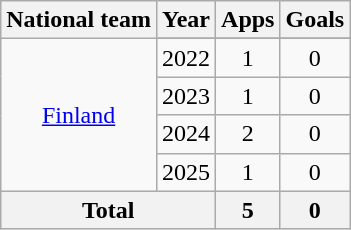<table class="wikitable" style="text-align:center">
<tr>
<th>National team</th>
<th>Year</th>
<th>Apps</th>
<th>Goals</th>
</tr>
<tr>
<td rowspan=5><a href='#'>Finland</a></td>
</tr>
<tr>
<td>2022</td>
<td>1</td>
<td>0</td>
</tr>
<tr>
<td>2023</td>
<td>1</td>
<td>0</td>
</tr>
<tr>
<td>2024</td>
<td>2</td>
<td>0</td>
</tr>
<tr>
<td>2025</td>
<td>1</td>
<td>0</td>
</tr>
<tr>
<th colspan=2>Total</th>
<th>5</th>
<th>0</th>
</tr>
</table>
